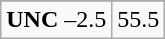<table class="wikitable">
<tr align="center">
</tr>
<tr align="center">
<td><strong>UNC</strong> –2.5</td>
<td>55.5</td>
</tr>
</table>
